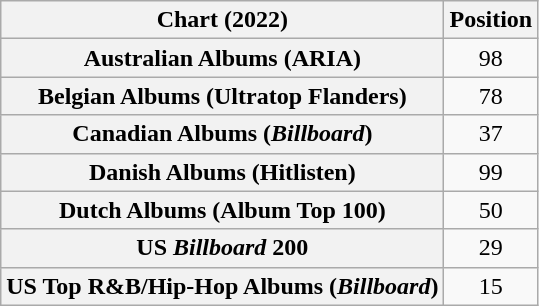<table class="wikitable sortable plainrowheaders" style="text-align:center">
<tr>
<th scope="col">Chart (2022)</th>
<th scope="col">Position</th>
</tr>
<tr>
<th scope="row">Australian Albums (ARIA)</th>
<td>98</td>
</tr>
<tr>
<th scope="row">Belgian Albums (Ultratop Flanders)</th>
<td>78</td>
</tr>
<tr>
<th scope="row">Canadian Albums (<em>Billboard</em>)</th>
<td>37</td>
</tr>
<tr>
<th scope="row">Danish Albums (Hitlisten)</th>
<td>99</td>
</tr>
<tr>
<th scope="row">Dutch Albums (Album Top 100)</th>
<td>50</td>
</tr>
<tr>
<th scope="row">US <em>Billboard</em> 200</th>
<td>29</td>
</tr>
<tr>
<th scope="row">US Top R&B/Hip-Hop Albums (<em>Billboard</em>)</th>
<td>15</td>
</tr>
</table>
